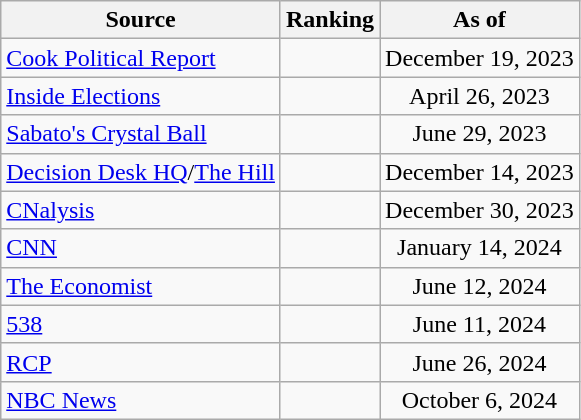<table class="wikitable" style="text-align:center">
<tr>
<th>Source</th>
<th>Ranking</th>
<th>As of</th>
</tr>
<tr>
<td align=left><a href='#'>Cook Political Report</a></td>
<td></td>
<td>December 19, 2023</td>
</tr>
<tr>
<td align=left><a href='#'>Inside Elections</a></td>
<td></td>
<td>April 26, 2023</td>
</tr>
<tr>
<td align=left><a href='#'>Sabato's Crystal Ball</a></td>
<td></td>
<td>June 29, 2023</td>
</tr>
<tr>
<td align=left><a href='#'>Decision Desk HQ</a>/<a href='#'>The Hill</a></td>
<td></td>
<td>December 14, 2023</td>
</tr>
<tr>
<td align=left><a href='#'>CNalysis</a></td>
<td></td>
<td>December 30, 2023</td>
</tr>
<tr>
<td align=left><a href='#'>CNN</a></td>
<td></td>
<td>January 14, 2024</td>
</tr>
<tr>
<td align=left><a href='#'>The Economist</a></td>
<td></td>
<td>June 12, 2024</td>
</tr>
<tr>
<td align="left"><a href='#'>538</a></td>
<td></td>
<td>June 11, 2024</td>
</tr>
<tr>
<td align="left"><a href='#'>RCP</a></td>
<td></td>
<td>June 26, 2024</td>
</tr>
<tr>
<td align="left"><a href='#'>NBC News</a></td>
<td></td>
<td>October 6, 2024</td>
</tr>
</table>
